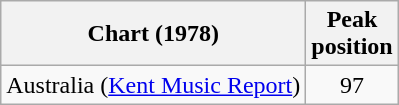<table class="wikitable">
<tr>
<th>Chart (1978)</th>
<th>Peak<br>position</th>
</tr>
<tr>
<td>Australia (<a href='#'>Kent Music Report</a>)</td>
<td style="text-align:center;">97</td>
</tr>
</table>
